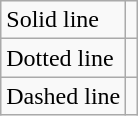<table class="wikitable">
<tr>
<td>Solid line</td>
<td></td>
</tr>
<tr>
<td>Dotted line</td>
<td></td>
</tr>
<tr>
<td>Dashed line</td>
<td></td>
</tr>
</table>
